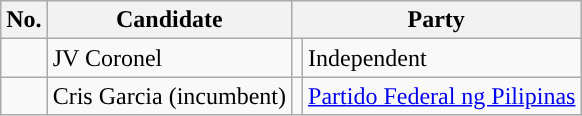<table class="wikitable sortable" style="text-align:left;">
<tr>
<th>No.</th>
<th>Candidate</th>
<th colspan="2">Party</th>
</tr>
<tr>
<td></td>
<td>JV Coronel</td>
<td></td>
<td>Independent</td>
</tr>
<tr>
<td></td>
<td>Cris Garcia (incumbent)</td>
<td></td>
<td><a href='#'>Partido Federal ng Pilipinas</a></td>
</tr>
</table>
